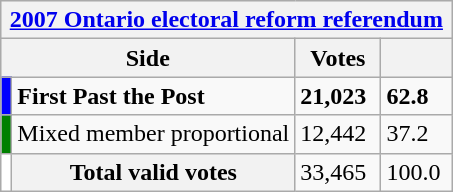<table class="wikitable" style="font-size: 95; clear:both">
<tr style="background-color:#E9E9E9">
<th colspan=4><a href='#'>2007 Ontario electoral reform referendum</a></th>
</tr>
<tr style="background-color:#E9E9E9">
<th colspan=2 style="width: 130px">Side</th>
<th style="width: 50px">Votes</th>
<th style="width: 40px"></th>
</tr>
<tr>
<td bgcolor="blue"></td>
<td><strong>First Past the Post</strong></td>
<td><strong>21,023</strong></td>
<td><strong>62.8</strong></td>
</tr>
<tr>
<td bgcolor="green"></td>
<td>Mixed member proportional</td>
<td>12,442</td>
<td>37.2</td>
</tr>
<tr>
<td bgcolor="white"></td>
<th>Total valid votes</th>
<td>33,465</td>
<td>100.0</td>
</tr>
</table>
